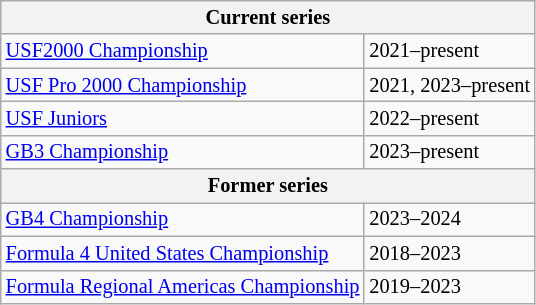<table class="wikitable" border="1" style="font-size:85%;">
<tr>
<th colspan="2">Current series</th>
</tr>
<tr>
<td><a href='#'>USF2000 Championship</a></td>
<td>2021–present</td>
</tr>
<tr>
<td><a href='#'>USF Pro 2000 Championship</a></td>
<td>2021, 2023–present</td>
</tr>
<tr>
<td><a href='#'>USF Juniors</a></td>
<td>2022–present</td>
</tr>
<tr>
<td><a href='#'>GB3 Championship</a></td>
<td>2023–present</td>
</tr>
<tr>
<th colspan="2">Former series</th>
</tr>
<tr>
<td><a href='#'>GB4 Championship</a></td>
<td>2023–2024</td>
</tr>
<tr>
<td><a href='#'>Formula 4 United States Championship</a></td>
<td>2018–2023</td>
</tr>
<tr>
<td><a href='#'>Formula Regional Americas Championship</a></td>
<td>2019–2023</td>
</tr>
</table>
